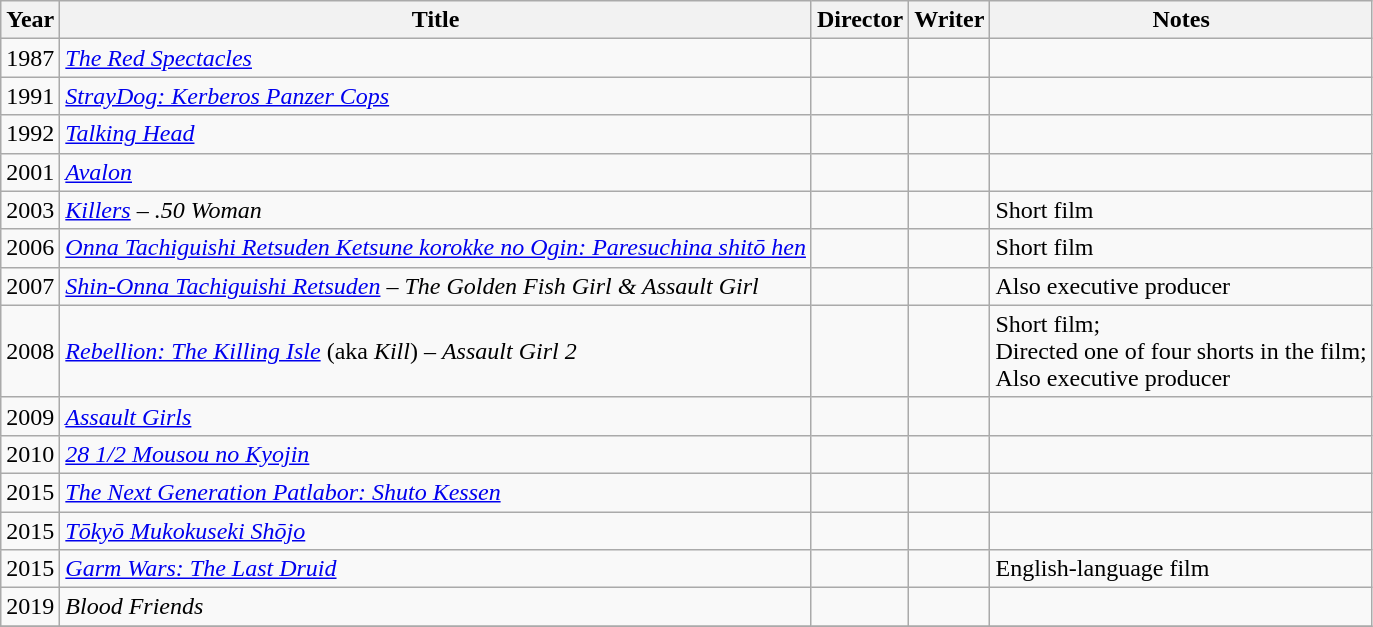<table class="wikitable">
<tr>
<th>Year</th>
<th>Title</th>
<th>Director</th>
<th>Writer</th>
<th>Notes</th>
</tr>
<tr>
<td>1987</td>
<td><em><a href='#'>The Red Spectacles</a></em></td>
<td></td>
<td></td>
<td></td>
</tr>
<tr>
<td>1991</td>
<td><em><a href='#'>StrayDog: Kerberos Panzer Cops</a></em></td>
<td></td>
<td></td>
<td></td>
</tr>
<tr>
<td>1992</td>
<td><em><a href='#'>Talking Head</a></em></td>
<td></td>
<td></td>
<td></td>
</tr>
<tr>
<td>2001</td>
<td><em><a href='#'>Avalon</a></em></td>
<td></td>
<td></td>
<td></td>
</tr>
<tr>
<td>2003</td>
<td><em><a href='#'>Killers</a></em> – <em>.50 Woman</em></td>
<td></td>
<td></td>
<td>Short film</td>
</tr>
<tr>
<td>2006</td>
<td><em><a href='#'>Onna Tachiguishi Retsuden Ketsune korokke no Ogin: Paresuchina shitō hen</a></em></td>
<td></td>
<td></td>
<td>Short film</td>
</tr>
<tr>
<td>2007</td>
<td><em><a href='#'>Shin-Onna Tachiguishi Retsuden</a></em> – <em>The Golden Fish Girl & Assault Girl</em></td>
<td></td>
<td></td>
<td>Also executive producer</td>
</tr>
<tr>
<td>2008</td>
<td><em><a href='#'>Rebellion: The Killing Isle</a></em> (aka <em>Kill</em>) – <em>Assault Girl 2</em></td>
<td></td>
<td></td>
<td>Short film;<br>Directed one of four shorts in the film;<br>Also executive producer</td>
</tr>
<tr>
<td>2009</td>
<td><em><a href='#'>Assault Girls</a></em></td>
<td></td>
<td></td>
<td></td>
</tr>
<tr>
<td>2010</td>
<td><em><a href='#'>28 1/2 Mousou no Kyojin</a></em></td>
<td></td>
<td></td>
<td></td>
</tr>
<tr>
<td>2015</td>
<td><em><a href='#'>The Next Generation Patlabor: Shuto Kessen</a></em></td>
<td></td>
<td></td>
<td></td>
</tr>
<tr>
<td>2015</td>
<td><em><a href='#'>Tōkyō Mukokuseki Shōjo</a></em></td>
<td></td>
<td></td>
<td></td>
</tr>
<tr>
<td>2015</td>
<td><em><a href='#'>Garm Wars: The Last Druid</a></em></td>
<td></td>
<td></td>
<td>English-language film</td>
</tr>
<tr>
<td>2019</td>
<td><em>Blood Friends</em></td>
<td></td>
<td></td>
<td></td>
</tr>
<tr>
</tr>
</table>
